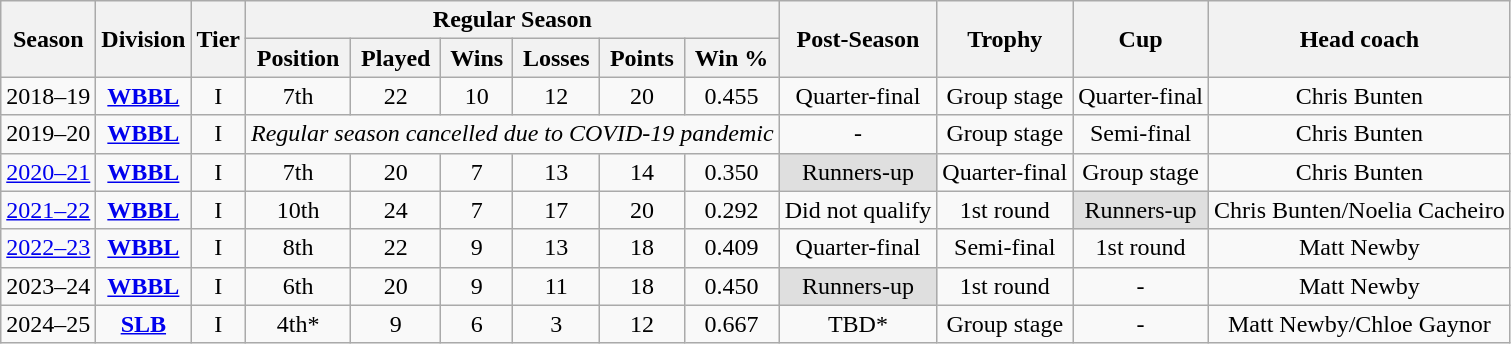<table class="wikitable";>
<tr>
<th rowspan="2">Season</th>
<th rowspan="2">Division</th>
<th rowspan="2">Tier</th>
<th colspan="6">Regular Season</th>
<th rowspan="2">Post-Season</th>
<th rowspan="2">Trophy</th>
<th rowspan="2">Cup</th>
<th rowspan="2">Head coach</th>
</tr>
<tr>
<th>Position</th>
<th>Played</th>
<th>Wins</th>
<th>Losses</th>
<th>Points</th>
<th>Win %</th>
</tr>
<tr>
<td style="text-align:center;">2018–19</td>
<td style="text-align:center;"><strong><a href='#'>WBBL</a></strong></td>
<td style="text-align:center;">I</td>
<td style="text-align:center;">7th</td>
<td style="text-align:center;">22</td>
<td style="text-align:center;">10</td>
<td style="text-align:center;">12</td>
<td style="text-align:center;">20</td>
<td style="text-align:center;">0.455</td>
<td style="text-align:center;">Quarter-final</td>
<td style="text-align:center;">Group stage</td>
<td style="text-align:center;">Quarter-final</td>
<td style="text-align:center;">Chris Bunten</td>
</tr>
<tr>
<td style="text-align:center;">2019–20</td>
<td style="text-align:center;"><strong><a href='#'>WBBL</a></strong></td>
<td style="text-align:center;">I</td>
<td colspan="6"><em>Regular season cancelled due to COVID-19 pandemic</em></td>
<td style="text-align:center;">-</td>
<td style="text-align:center;">Group stage</td>
<td style="text-align:center;">Semi-final</td>
<td style="text-align:center;">Chris Bunten</td>
</tr>
<tr>
<td style="text-align:center;"><a href='#'>2020–21</a></td>
<td style="text-align:center;"><strong><a href='#'>WBBL</a></strong></td>
<td style="text-align:center;">I</td>
<td style="text-align:center;">7th</td>
<td style="text-align:center;">20</td>
<td style="text-align:center;">7</td>
<td style="text-align:center;">13</td>
<td style="text-align:center;">14</td>
<td style="text-align:center;">0.350</td>
<td style="text-align:center;" bgcolor=#DFDFDF>Runners-up</td>
<td style="text-align:center;">Quarter-final</td>
<td style="text-align:center;">Group stage</td>
<td style="text-align:center;">Chris Bunten</td>
</tr>
<tr>
<td style="text-align:center;"><a href='#'>2021–22</a></td>
<td style="text-align:center;"><strong><a href='#'>WBBL</a></strong></td>
<td style="text-align:center;">I</td>
<td style="text-align:center;">10th</td>
<td style="text-align:center;">24</td>
<td style="text-align:center;">7</td>
<td style="text-align:center;">17</td>
<td style="text-align:center;">20</td>
<td style="text-align:center;">0.292</td>
<td style="text-align:center;">Did not qualify</td>
<td style="text-align:center;">1st round</td>
<td style="text-align:center;" bgcolor=#DFDFDF>Runners-up</td>
<td style="text-align:center;">Chris Bunten/Noelia Cacheiro</td>
</tr>
<tr>
<td style="text-align:center;"><a href='#'>2022–23</a></td>
<td style="text-align:center;"><strong><a href='#'>WBBL</a></strong></td>
<td style="text-align:center;">I</td>
<td style="text-align:center;">8th</td>
<td style="text-align:center;">22</td>
<td style="text-align:center;">9</td>
<td style="text-align:center;">13</td>
<td style="text-align:center;">18</td>
<td style="text-align:center;">0.409</td>
<td style="text-align:center;">Quarter-final</td>
<td style="text-align:center;">Semi-final</td>
<td style="text-align:center;">1st round</td>
<td style="text-align:center;">Matt Newby</td>
</tr>
<tr>
<td style="text-align:center;">2023–24</td>
<td style="text-align:center;"><strong><a href='#'>WBBL</a></strong></td>
<td style="text-align:center;">I</td>
<td style="text-align:center;">6th</td>
<td style="text-align:center;">20</td>
<td style="text-align:center;">9</td>
<td style="text-align:center;">11</td>
<td style="text-align:center;">18</td>
<td style="text-align:center;">0.450</td>
<td style="text-align:center;" bgcolor=#DFDFDF>Runners-up</td>
<td style="text-align:center;">1st round</td>
<td style="text-align:center;">-</td>
<td style="text-align:center;">Matt Newby</td>
</tr>
<tr>
<td style="text-align:center;">2024–25</td>
<td style="text-align:center;"><strong><a href='#'>SLB</a></strong></td>
<td style="text-align:center;">I</td>
<td style="text-align:center;">4th*</td>
<td style="text-align:center;">9</td>
<td style="text-align:center;">6</td>
<td style="text-align:center;">3</td>
<td style="text-align:center;">12</td>
<td style="text-align:center;">0.667</td>
<td style="text-align:center;">TBD*</td>
<td style="text-align:center;">Group stage</td>
<td style="text-align:center;">-</td>
<td style="text-align:center;">Matt Newby/Chloe Gaynor</td>
</tr>
</table>
